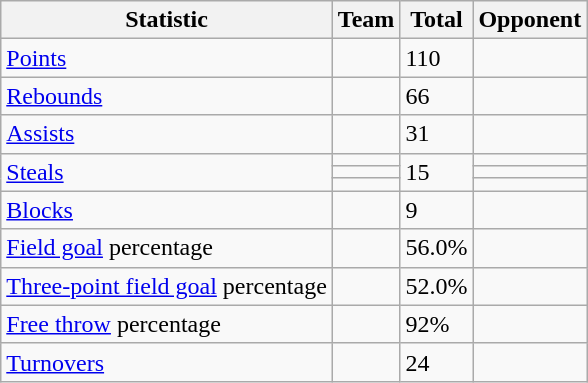<table class="wikitable">
<tr>
<th>Statistic</th>
<th>Team</th>
<th>Total</th>
<th>Opponent</th>
</tr>
<tr>
<td><a href='#'>Points</a></td>
<td></td>
<td>110</td>
<td></td>
</tr>
<tr>
<td><a href='#'>Rebounds</a></td>
<td></td>
<td>66</td>
<td></td>
</tr>
<tr>
<td><a href='#'>Assists</a></td>
<td></td>
<td>31</td>
<td></td>
</tr>
<tr>
<td rowspan="3"><a href='#'>Steals</a></td>
<td></td>
<td rowspan="3">15</td>
<td></td>
</tr>
<tr>
<td></td>
<td></td>
</tr>
<tr>
<td></td>
<td></td>
</tr>
<tr>
<td><a href='#'>Blocks</a></td>
<td></td>
<td>9</td>
<td></td>
</tr>
<tr>
<td><a href='#'>Field goal</a> percentage</td>
<td></td>
<td>56.0%</td>
<td></td>
</tr>
<tr>
<td><a href='#'>Three-point field goal</a> percentage</td>
<td></td>
<td>52.0%</td>
<td></td>
</tr>
<tr>
<td><a href='#'>Free throw</a> percentage</td>
<td></td>
<td>92%</td>
<td></td>
</tr>
<tr>
<td><a href='#'>Turnovers</a></td>
<td></td>
<td>24</td>
<td></td>
</tr>
</table>
